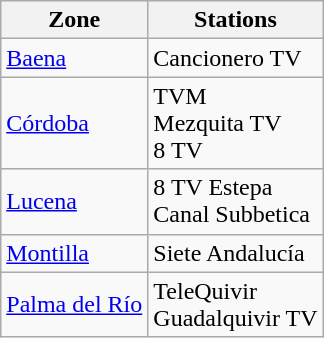<table class="wikitable">
<tr>
<th>Zone</th>
<th>Stations</th>
</tr>
<tr>
<td><a href='#'>Baena</a></td>
<td>Cancionero TV</td>
</tr>
<tr>
<td><a href='#'>Córdoba</a></td>
<td>TVM<br>Mezquita TV<br>8 TV</td>
</tr>
<tr>
<td><a href='#'>Lucena</a></td>
<td>8 TV Estepa<br>Canal Subbetica</td>
</tr>
<tr>
<td><a href='#'>Montilla</a></td>
<td>Siete Andalucía</td>
</tr>
<tr>
<td><a href='#'>Palma del Río</a></td>
<td>TeleQuivir<br>Guadalquivir TV</td>
</tr>
</table>
